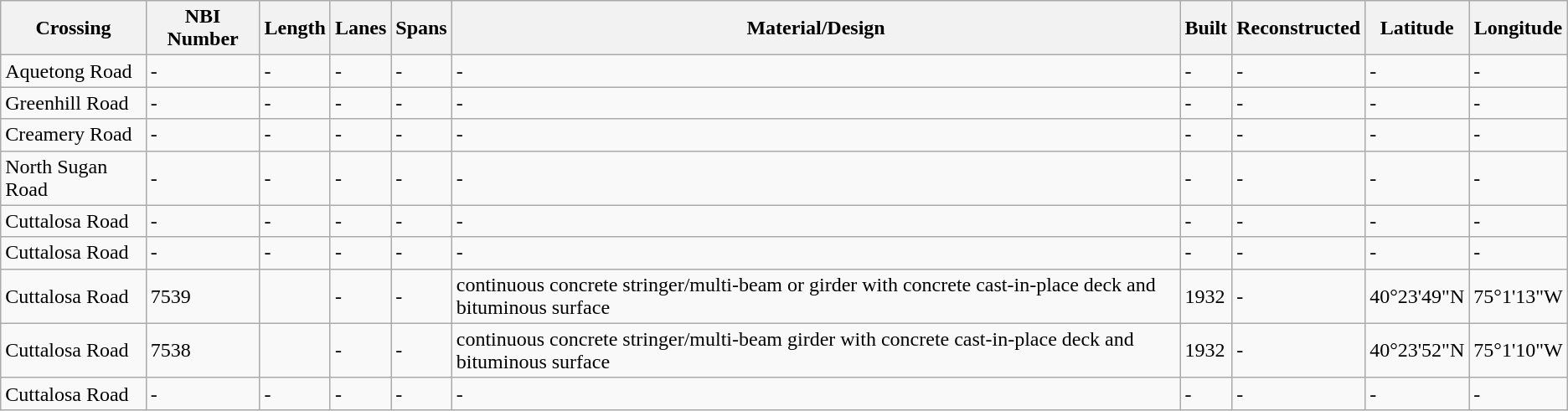<table class="wikitable">
<tr>
<th>Crossing</th>
<th>NBI Number</th>
<th>Length</th>
<th>Lanes</th>
<th>Spans</th>
<th>Material/Design</th>
<th>Built</th>
<th>Reconstructed</th>
<th>Latitude</th>
<th>Longitude</th>
</tr>
<tr>
<td>Aquetong Road</td>
<td>-</td>
<td>-</td>
<td>-</td>
<td>-</td>
<td>-</td>
<td>-</td>
<td>-</td>
<td>-</td>
<td>-</td>
</tr>
<tr>
<td>Greenhill Road</td>
<td>-</td>
<td>-</td>
<td>-</td>
<td>-</td>
<td>-</td>
<td>-</td>
<td>-</td>
<td>-</td>
<td>-</td>
</tr>
<tr>
<td>Creamery Road</td>
<td>-</td>
<td>-</td>
<td>-</td>
<td>-</td>
<td>-</td>
<td>-</td>
<td>-</td>
<td>-</td>
<td>-</td>
</tr>
<tr>
<td>North Sugan Road</td>
<td>-</td>
<td>-</td>
<td>-</td>
<td>-</td>
<td>-</td>
<td>-</td>
<td>-</td>
<td>-</td>
<td>-</td>
</tr>
<tr>
<td>Cuttalosa Road</td>
<td>-</td>
<td>-</td>
<td>-</td>
<td>-</td>
<td>-</td>
<td>-</td>
<td>-</td>
<td>-</td>
<td>-</td>
</tr>
<tr>
<td>Cuttalosa Road</td>
<td>-</td>
<td>-</td>
<td>-</td>
<td>-</td>
<td>-</td>
<td>-</td>
<td>-</td>
<td>-</td>
<td>-</td>
</tr>
<tr>
<td>Cuttalosa Road</td>
<td>7539</td>
<td></td>
<td>-</td>
<td>-</td>
<td>continuous concrete stringer/multi-beam or girder with concrete cast-in-place deck and bituminous surface</td>
<td>1932</td>
<td>-</td>
<td>40°23'49"N</td>
<td>75°1'13"W</td>
</tr>
<tr>
<td>Cuttalosa Road</td>
<td>7538</td>
<td></td>
<td>-</td>
<td>-</td>
<td>continuous concrete stringer/multi-beam girder with concrete cast-in-place deck and bituminous surface</td>
<td>1932</td>
<td>-</td>
<td>40°23'52"N</td>
<td>75°1'10"W</td>
</tr>
<tr>
<td>Cuttalosa Road</td>
<td>-</td>
<td>-</td>
<td>-</td>
<td>-</td>
<td>-</td>
<td>-</td>
<td>-</td>
<td>-</td>
<td>-</td>
</tr>
</table>
